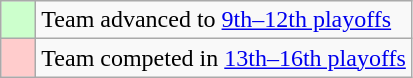<table class="wikitable">
<tr>
<td style="background: #ccffcc;">    </td>
<td>Team advanced to <a href='#'>9th–12th playoffs</a></td>
</tr>
<tr>
<td style="background: #ffcccc;">    </td>
<td>Team competed in <a href='#'>13th–16th playoffs</a></td>
</tr>
</table>
